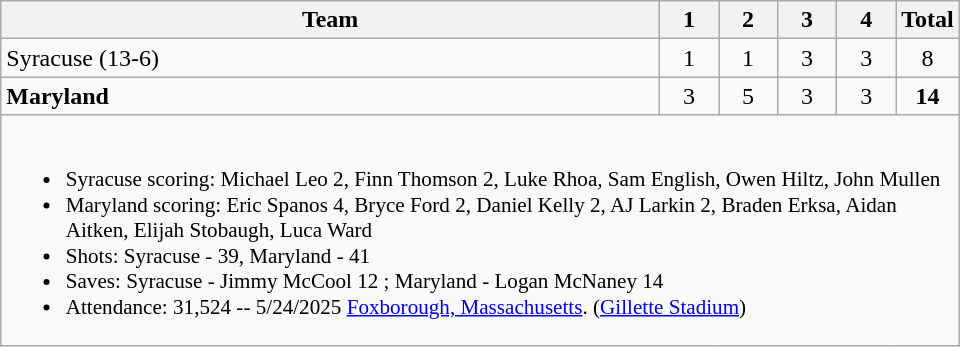<table class="wikitable" style="text-align:center; max-width:40em">
<tr>
<th>Team</th>
<th style="width:2em">1</th>
<th style="width:2em">2</th>
<th style="width:2em">3</th>
<th style="width:2em">4</th>
<th style="width:2em">Total</th>
</tr>
<tr>
<td style="text-align:left">Syracuse (13-6)</td>
<td>1</td>
<td>1</td>
<td>3</td>
<td>3</td>
<td>8</td>
</tr>
<tr>
<td style="text-align:left"><strong>Maryland</strong></td>
<td>3</td>
<td>5</td>
<td>3</td>
<td>3</td>
<td><strong>14</strong></td>
</tr>
<tr>
<td colspan=7 style="text-align:left; font-size:88%;"><br><ul><li>Syracuse scoring: Michael Leo 2, Finn Thomson 2, Luke Rhoa, Sam English, Owen Hiltz, John Mullen</li><li>Maryland scoring: Eric Spanos 4, Bryce Ford 2, Daniel Kelly 2, AJ Larkin 2, Braden Erksa, Aidan Aitken, Elijah Stobaugh, Luca Ward</li><li>Shots: Syracuse - 39, Maryland - 41</li><li>Saves: Syracuse - Jimmy McCool 12 ; Maryland - Logan McNaney 14</li><li>Attendance: 31,524 -- 5/24/2025 <a href='#'>Foxborough, Massachusetts</a>. (<a href='#'>Gillette Stadium</a>)</li></ul></td>
</tr>
</table>
